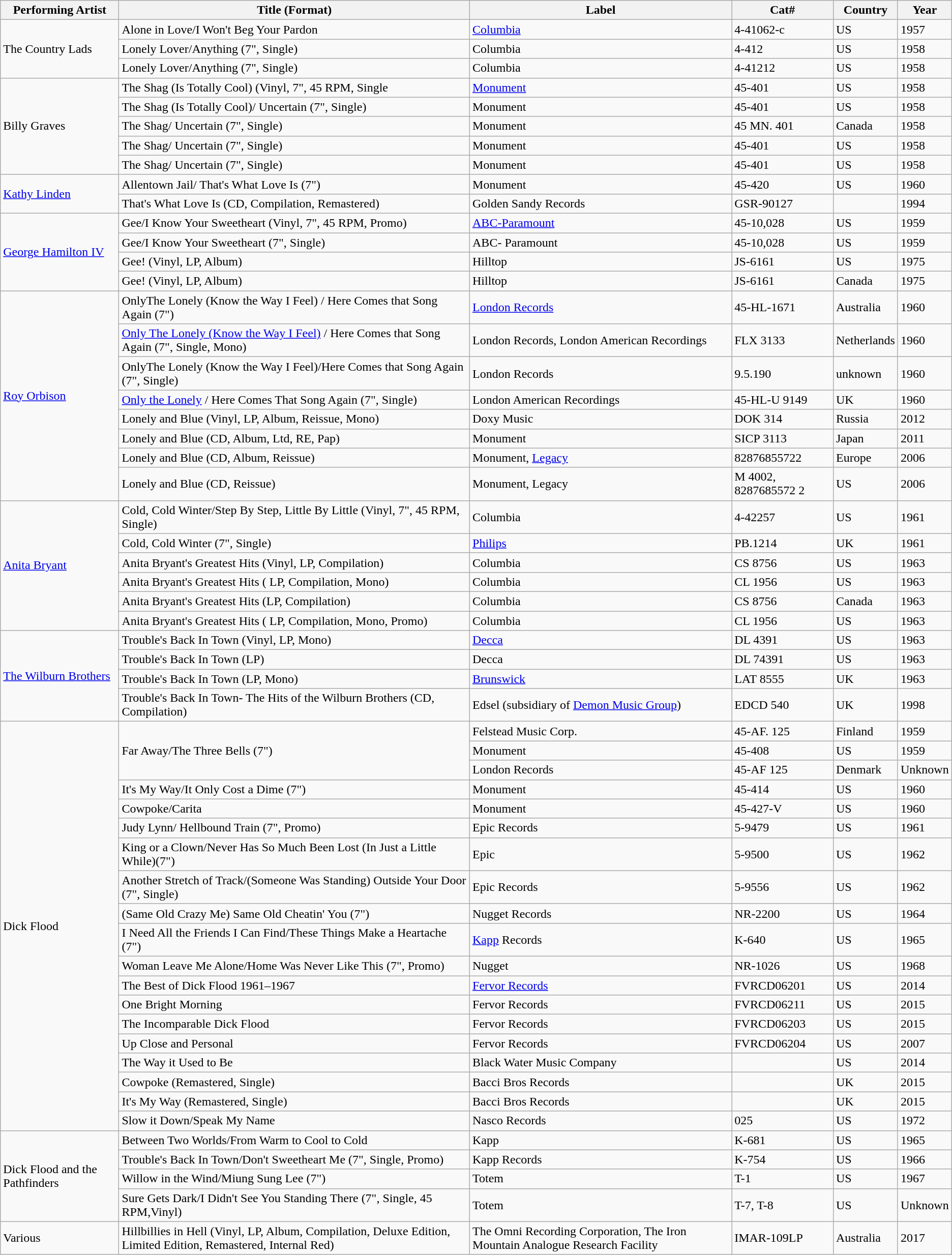<table class="wikitable">
<tr>
<th>Performing Artist</th>
<th>Title (Format)</th>
<th>Label</th>
<th>Cat#</th>
<th>Country</th>
<th>Year</th>
</tr>
<tr>
<td rowspan="3">The Country Lads</td>
<td>Alone in Love/I Won't Beg Your Pardon</td>
<td><a href='#'>Columbia</a></td>
<td>4-41062-c</td>
<td>US</td>
<td>1957</td>
</tr>
<tr>
<td>Lonely Lover/Anything (7", Single)</td>
<td>Columbia</td>
<td>4-412</td>
<td>US</td>
<td>1958</td>
</tr>
<tr>
<td>Lonely Lover/Anything (7", Single)</td>
<td>Columbia</td>
<td>4-41212</td>
<td>US</td>
<td>1958</td>
</tr>
<tr>
<td rowspan="5">Billy Graves</td>
<td>The Shag (Is Totally Cool) (Vinyl, 7", 45 RPM, Single</td>
<td><a href='#'>Monument</a></td>
<td>45-401</td>
<td>US</td>
<td>1958</td>
</tr>
<tr>
<td>The Shag (Is Totally Cool)/ Uncertain (7", Single)</td>
<td>Monument</td>
<td>45-401</td>
<td>US</td>
<td>1958</td>
</tr>
<tr>
<td>The Shag/ Uncertain (7", Single)</td>
<td>Monument</td>
<td>45 MN. 401</td>
<td>Canada</td>
<td>1958</td>
</tr>
<tr>
<td>The Shag/ Uncertain (7", Single)</td>
<td>Monument</td>
<td>45-401</td>
<td>US</td>
<td>1958</td>
</tr>
<tr>
<td>The Shag/ Uncertain (7", Single)</td>
<td>Monument</td>
<td>45-401</td>
<td>US</td>
<td>1958</td>
</tr>
<tr>
<td rowspan="2"><a href='#'>Kathy Linden</a></td>
<td>Allentown Jail/ That's What Love Is (7")</td>
<td>Monument</td>
<td>45-420</td>
<td>US</td>
<td>1960</td>
</tr>
<tr>
<td>That's What Love Is (CD, Compilation, Remastered)</td>
<td>Golden Sandy Records</td>
<td>GSR-90127</td>
<td></td>
<td>1994</td>
</tr>
<tr>
<td rowspan="4"><a href='#'>George Hamilton IV</a></td>
<td>Gee/I Know Your Sweetheart (Vinyl, 7", 45 RPM, Promo)</td>
<td><a href='#'>ABC-Paramount</a></td>
<td>45-10,028</td>
<td>US</td>
<td>1959</td>
</tr>
<tr>
<td>Gee/I Know Your Sweetheart (7", Single)</td>
<td>ABC- Paramount</td>
<td>45-10,028</td>
<td>US</td>
<td>1959</td>
</tr>
<tr>
<td>Gee! (Vinyl, LP, Album)</td>
<td>Hilltop</td>
<td>JS-6161</td>
<td>US</td>
<td>1975</td>
</tr>
<tr>
<td>Gee! (Vinyl, LP, Album)</td>
<td>Hilltop</td>
<td>JS-6161</td>
<td>Canada</td>
<td>1975</td>
</tr>
<tr>
<td rowspan="8"><a href='#'>Roy Orbison</a></td>
<td>OnlyThe Lonely (Know the Way I Feel) / Here Comes that Song Again (7")</td>
<td><a href='#'>London Records</a></td>
<td>45-HL-1671</td>
<td>Australia</td>
<td>1960</td>
</tr>
<tr>
<td><a href='#'>Only The Lonely (Know the Way I Feel)</a> / Here Comes that Song Again (7", Single, Mono)</td>
<td>London Records, London American Recordings</td>
<td>FLX 3133</td>
<td>Netherlands</td>
<td>1960</td>
</tr>
<tr>
<td>OnlyThe Lonely (Know the Way I Feel)/Here Comes that Song Again (7", Single)</td>
<td>London Records</td>
<td>9.5.190</td>
<td>unknown</td>
<td>1960</td>
</tr>
<tr>
<td><a href='#'>Only the Lonely</a> / Here Comes That Song Again (7", Single)</td>
<td>London American Recordings</td>
<td>45-HL-U 9149</td>
<td>UK</td>
<td>1960</td>
</tr>
<tr>
<td>Lonely and Blue (Vinyl, LP, Album, Reissue, Mono)</td>
<td>Doxy Music</td>
<td>DOK 314</td>
<td>Russia</td>
<td>2012</td>
</tr>
<tr>
<td>Lonely and Blue (CD, Album, Ltd, RE, Pap)</td>
<td>Monument</td>
<td>SICP 3113</td>
<td>Japan</td>
<td>2011</td>
</tr>
<tr>
<td>Lonely and Blue (CD, Album, Reissue)</td>
<td>Monument, <a href='#'>Legacy</a></td>
<td>82876855722</td>
<td>Europe</td>
<td>2006</td>
</tr>
<tr>
<td>Lonely and Blue (CD, Reissue)</td>
<td>Monument, Legacy</td>
<td>M 4002, 8287685572 2</td>
<td>US</td>
<td>2006</td>
</tr>
<tr>
<td rowspan="6"><a href='#'>Anita Bryant</a></td>
<td>Cold, Cold Winter/Step By Step, Little By Little (Vinyl, 7", 45 RPM, Single)</td>
<td>Columbia</td>
<td>4-42257</td>
<td>US</td>
<td>1961</td>
</tr>
<tr>
<td>Cold, Cold Winter (7", Single)</td>
<td><a href='#'>Philips</a></td>
<td>PB.1214</td>
<td>UK</td>
<td>1961</td>
</tr>
<tr>
<td>Anita Bryant's Greatest Hits (Vinyl, LP, Compilation)</td>
<td>Columbia</td>
<td>CS 8756</td>
<td>US</td>
<td>1963</td>
</tr>
<tr>
<td>Anita Bryant's Greatest Hits ( LP, Compilation, Mono)</td>
<td>Columbia</td>
<td>CL 1956</td>
<td>US</td>
<td>1963</td>
</tr>
<tr>
<td>Anita Bryant's Greatest Hits (LP, Compilation)</td>
<td>Columbia</td>
<td>CS 8756</td>
<td>Canada</td>
<td>1963</td>
</tr>
<tr>
<td>Anita Bryant's Greatest Hits ( LP, Compilation, Mono, Promo)</td>
<td>Columbia</td>
<td>CL 1956</td>
<td>US</td>
<td>1963</td>
</tr>
<tr>
<td rowspan="4"><a href='#'>The Wilburn Brothers</a></td>
<td>Trouble's Back In Town (Vinyl, LP, Mono)</td>
<td><a href='#'>Decca</a></td>
<td>DL 4391</td>
<td>US</td>
<td>1963</td>
</tr>
<tr>
<td>Trouble's Back In Town (LP)</td>
<td>Decca</td>
<td>DL 74391</td>
<td>US</td>
<td>1963</td>
</tr>
<tr>
<td>Trouble's Back In Town (LP, Mono)</td>
<td><a href='#'>Brunswick</a></td>
<td>LAT 8555</td>
<td>UK</td>
<td>1963</td>
</tr>
<tr>
<td>Trouble's Back In Town- The Hits of the Wilburn Brothers (CD, Compilation)</td>
<td>Edsel (subsidiary of <a href='#'>Demon Music Group</a>)</td>
<td>EDCD 540</td>
<td>UK</td>
<td>1998</td>
</tr>
<tr>
<td rowspan="19">Dick Flood</td>
<td rowspan="3">Far Away/The Three Bells (7")</td>
<td>Felstead Music Corp.</td>
<td>45-AF. 125</td>
<td>Finland</td>
<td>1959</td>
</tr>
<tr>
<td>Monument</td>
<td>45-408</td>
<td>US</td>
<td>1959</td>
</tr>
<tr>
<td>London Records</td>
<td>45-AF 125</td>
<td>Denmark</td>
<td>Unknown</td>
</tr>
<tr>
<td>It's My Way/It Only Cost a Dime (7")</td>
<td>Monument</td>
<td>45-414</td>
<td>US</td>
<td>1960</td>
</tr>
<tr>
<td>Cowpoke/Carita</td>
<td>Monument</td>
<td>45-427-V</td>
<td>US</td>
<td>1960</td>
</tr>
<tr>
<td>Judy Lynn/ Hellbound Train (7", Promo)</td>
<td>Epic Records</td>
<td>5-9479</td>
<td>US</td>
<td>1961</td>
</tr>
<tr>
<td>King or a Clown/Never Has So Much Been Lost (In Just a Little While)(7")</td>
<td>Epic</td>
<td>5-9500</td>
<td>US</td>
<td>1962</td>
</tr>
<tr>
<td>Another Stretch of Track/(Someone Was Standing) Outside Your Door (7", Single)</td>
<td>Epic Records</td>
<td>5-9556</td>
<td>US</td>
<td>1962</td>
</tr>
<tr>
<td>(Same Old Crazy Me) Same Old Cheatin' You (7")</td>
<td>Nugget Records</td>
<td>NR-2200</td>
<td>US</td>
<td>1964</td>
</tr>
<tr>
<td>I Need All the Friends I Can Find/These Things Make a Heartache (7")</td>
<td><a href='#'>Kapp</a> Records</td>
<td>K-640</td>
<td>US</td>
<td>1965</td>
</tr>
<tr>
<td>Woman Leave Me Alone/Home Was Never Like This (7", Promo)</td>
<td>Nugget</td>
<td>NR-1026</td>
<td>US</td>
<td>1968</td>
</tr>
<tr>
<td>The Best of Dick Flood 1961–1967</td>
<td><a href='#'>Fervor Records</a></td>
<td>FVRCD06201</td>
<td>US</td>
<td>2014</td>
</tr>
<tr>
<td>One Bright Morning</td>
<td>Fervor Records</td>
<td>FVRCD06211</td>
<td>US</td>
<td>2015</td>
</tr>
<tr>
<td>The Incomparable Dick Flood</td>
<td>Fervor Records</td>
<td>FVRCD06203</td>
<td>US</td>
<td>2015</td>
</tr>
<tr>
<td>Up Close and Personal</td>
<td>Fervor Records</td>
<td>FVRCD06204</td>
<td>US</td>
<td>2007</td>
</tr>
<tr>
<td>The Way it Used to Be</td>
<td>Black Water Music Company</td>
<td></td>
<td>US</td>
<td>2014</td>
</tr>
<tr>
<td>Cowpoke (Remastered, Single)</td>
<td>Bacci Bros Records</td>
<td></td>
<td>UK</td>
<td>2015</td>
</tr>
<tr>
<td>It's My Way (Remastered, Single)</td>
<td>Bacci Bros Records</td>
<td></td>
<td>UK</td>
<td>2015</td>
</tr>
<tr>
<td>Slow it Down/Speak My Name</td>
<td>Nasco Records</td>
<td>025</td>
<td>US</td>
<td>1972</td>
</tr>
<tr>
<td rowspan="4">Dick Flood and the Pathfinders</td>
<td>Between Two Worlds/From Warm to Cool to Cold</td>
<td>Kapp</td>
<td>K-681</td>
<td>US</td>
<td>1965</td>
</tr>
<tr>
<td>Trouble's Back In Town/Don't Sweetheart Me (7", Single, Promo)</td>
<td>Kapp Records</td>
<td>K-754</td>
<td>US</td>
<td>1966</td>
</tr>
<tr>
<td>Willow in the Wind/Miung Sung Lee (7")</td>
<td>Totem</td>
<td>T-1</td>
<td>US</td>
<td>1967</td>
</tr>
<tr>
<td>Sure Gets Dark/I Didn't See You Standing There (7", Single, 45 RPM,Vinyl)</td>
<td>Totem</td>
<td>T-7, T-8</td>
<td>US</td>
<td>Unknown</td>
</tr>
<tr>
<td>Various</td>
<td>Hillbillies in Hell (Vinyl, LP, Album, Compilation, Deluxe Edition, Limited Edition, Remastered, Internal Red)</td>
<td>The Omni Recording Corporation, The Iron Mountain Analogue Research Facility</td>
<td>IMAR-109LP</td>
<td>Australia</td>
<td>2017</td>
</tr>
</table>
